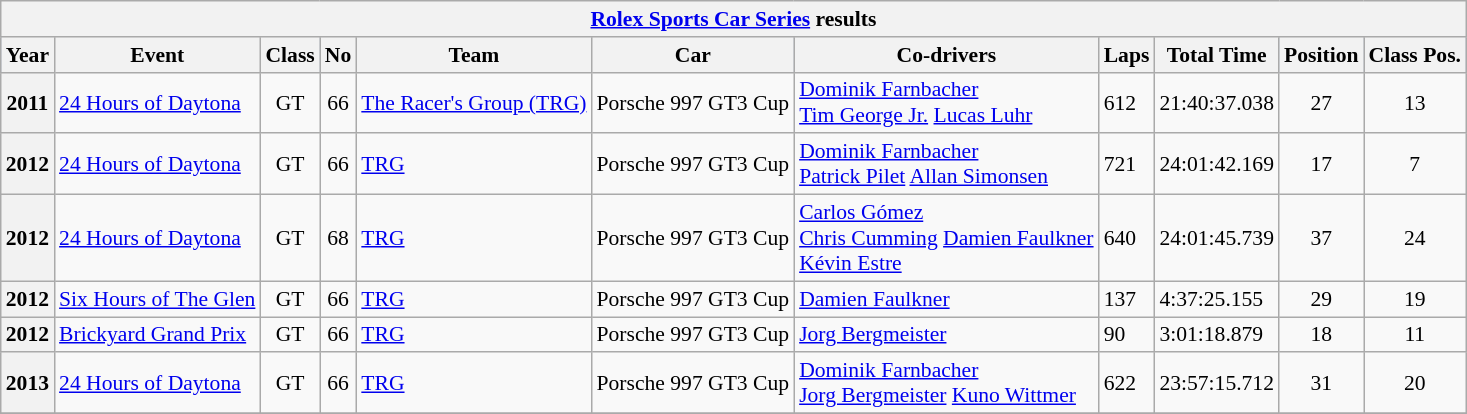<table class="wikitable collapsible collapsed" style="font-size:90%">
<tr>
<th colspan="45"><a href='#'>Rolex Sports Car Series</a> results</th>
</tr>
<tr style="background:#abbbdd;">
<th>Year</th>
<th>Event</th>
<th>Class</th>
<th>No</th>
<th>Team</th>
<th>Car</th>
<th>Co-drivers</th>
<th>Laps</th>
<th>Total Time</th>
<th>Position</th>
<th>Class Pos.</th>
</tr>
<tr>
<th>2011</th>
<td><a href='#'>24 Hours of Daytona</a></td>
<td align="center">GT</td>
<td align="center">66</td>
<td>  <a href='#'>The Racer's Group (TRG)</a></td>
<td>Porsche 997 GT3 Cup</td>
<td> <a href='#'>Dominik Farnbacher</a><br> <a href='#'>Tim George Jr.</a>
 <a href='#'>Lucas Luhr</a></td>
<td>612</td>
<td>21:40:37.038</td>
<td align="center">27</td>
<td align="center">13</td>
</tr>
<tr>
<th>2012</th>
<td><a href='#'>24 Hours of Daytona</a></td>
<td align="center">GT</td>
<td align="center">66</td>
<td> <a href='#'>TRG</a></td>
<td>Porsche 997 GT3 Cup</td>
<td> <a href='#'>Dominik Farnbacher</a><br> <a href='#'>Patrick Pilet</a>
 <a href='#'>Allan Simonsen</a></td>
<td>721</td>
<td>24:01:42.169</td>
<td align="center">17</td>
<td align="center">7</td>
</tr>
<tr>
<th>2012</th>
<td><a href='#'>24 Hours of Daytona</a></td>
<td align="center">GT</td>
<td align="center">68</td>
<td> <a href='#'>TRG</a></td>
<td>Porsche 997 GT3 Cup</td>
<td> <a href='#'>Carlos Gómez</a><br> <a href='#'>Chris Cumming</a>
 <a href='#'>Damien Faulkner</a><br> <a href='#'>Kévin Estre</a></td>
<td>640</td>
<td>24:01:45.739</td>
<td align="center">37</td>
<td align="center">24</td>
</tr>
<tr>
<th>2012</th>
<td><a href='#'>Six Hours of The Glen</a></td>
<td align="center">GT</td>
<td align="center">66</td>
<td> <a href='#'>TRG</a></td>
<td>Porsche 997 GT3 Cup</td>
<td> <a href='#'>Damien Faulkner</a></td>
<td>137</td>
<td>4:37:25.155</td>
<td align="center">29</td>
<td align="center">19</td>
</tr>
<tr>
<th>2012</th>
<td><a href='#'>Brickyard Grand Prix</a></td>
<td align="center">GT</td>
<td align="center">66</td>
<td> <a href='#'>TRG</a></td>
<td>Porsche 997 GT3 Cup</td>
<td> <a href='#'>Jorg Bergmeister</a></td>
<td>90</td>
<td>3:01:18.879</td>
<td align="center">18</td>
<td align="center">11</td>
</tr>
<tr>
<th>2013</th>
<td><a href='#'>24 Hours of Daytona</a></td>
<td align="center">GT</td>
<td align="center">66</td>
<td> <a href='#'>TRG</a></td>
<td>Porsche 997 GT3 Cup</td>
<td> <a href='#'>Dominik Farnbacher</a><br> <a href='#'>Jorg Bergmeister</a>
 <a href='#'>Kuno Wittmer</a></td>
<td>622</td>
<td>23:57:15.712</td>
<td align="center">31</td>
<td align="center">20</td>
</tr>
<tr>
</tr>
</table>
